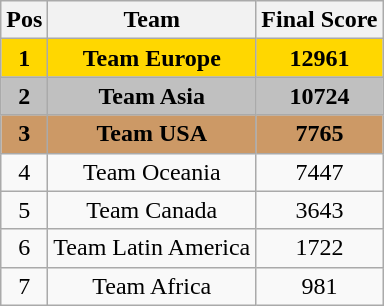<table class="wikitable" style="text-align:center">
<tr>
<th>Pos</th>
<th>Team</th>
<th>Final Score</th>
</tr>
<tr>
<th scope=col style="background-color: gold">1</th>
<th scope=col style="background-color: gold">Team Europe</th>
<th scope=col style="background-color: gold">12961</th>
</tr>
<tr>
<th scope=col style="background-color: silver">2</th>
<th scope=col style="background-color: silver">Team Asia</th>
<th scope=col style="background-color: silver">10724</th>
</tr>
<tr>
<th scope=col style="background-color: #cc9966">3</th>
<th scope=col style="background-color: #cc9966">Team USA</th>
<th scope=col style="background-color: #cc9966">7765</th>
</tr>
<tr>
<td>4</td>
<td>Team Oceania</td>
<td>7447</td>
</tr>
<tr>
<td>5</td>
<td>Team Canada</td>
<td>3643</td>
</tr>
<tr>
<td>6</td>
<td>Team Latin America</td>
<td>1722</td>
</tr>
<tr>
<td>7</td>
<td>Team Africa</td>
<td>981</td>
</tr>
</table>
